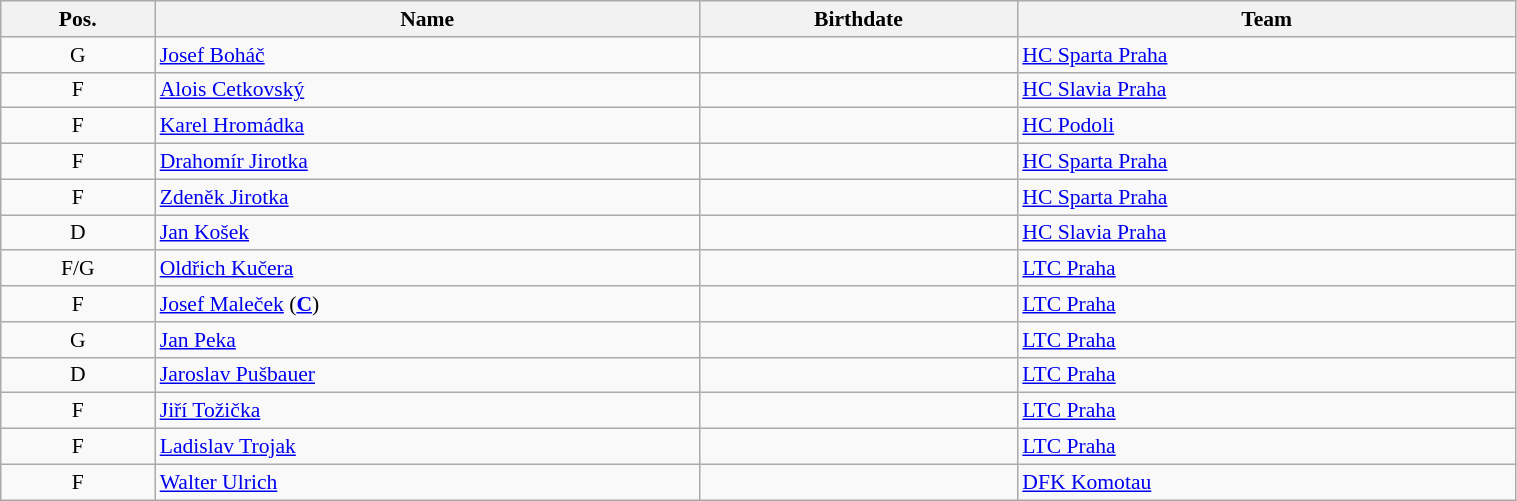<table class="wikitable sortable" width="80%" style="font-size: 90%; text-align: center;">
<tr>
<th>Pos.</th>
<th>Name</th>
<th>Birthdate</th>
<th>Team</th>
</tr>
<tr>
<td>G</td>
<td style="text-align:left;"><a href='#'>Josef Boháč</a></td>
<td style="text-align:right;"></td>
<td style="text-align:left;"> <a href='#'>HC Sparta Praha</a></td>
</tr>
<tr>
<td>F</td>
<td style="text-align:left;"><a href='#'>Alois Cetkovský</a></td>
<td style="text-align:right;"></td>
<td style="text-align:left;"> <a href='#'>HC Slavia Praha</a></td>
</tr>
<tr>
<td>F</td>
<td style="text-align:left;"><a href='#'>Karel Hromádka</a></td>
<td style="text-align:right;"></td>
<td style="text-align:left;"> <a href='#'>HC Podoli</a></td>
</tr>
<tr>
<td>F</td>
<td style="text-align:left;"><a href='#'>Drahomír Jirotka</a></td>
<td style="text-align:right;"></td>
<td style="text-align:left;"> <a href='#'>HC Sparta Praha</a></td>
</tr>
<tr>
<td>F</td>
<td style="text-align:left;"><a href='#'>Zdeněk Jirotka</a></td>
<td style="text-align:right;"></td>
<td style="text-align:left;"> <a href='#'>HC Sparta Praha</a></td>
</tr>
<tr>
<td>D</td>
<td style="text-align:left;"><a href='#'>Jan Košek</a></td>
<td style="text-align:right;"></td>
<td style="text-align:left;"> <a href='#'>HC Slavia Praha</a></td>
</tr>
<tr>
<td>F/G</td>
<td style="text-align:left;"><a href='#'>Oldřich Kučera</a></td>
<td style="text-align:right;"></td>
<td style="text-align:left;"> <a href='#'>LTC Praha</a></td>
</tr>
<tr>
<td>F</td>
<td style="text-align:left;"><a href='#'>Josef Maleček</a> (<strong><a href='#'>C</a></strong>)</td>
<td style="text-align:right;"></td>
<td style="text-align:left;"> <a href='#'>LTC Praha</a></td>
</tr>
<tr>
<td>G</td>
<td style="text-align:left;"><a href='#'>Jan Peka</a></td>
<td style="text-align:right;"></td>
<td style="text-align:left;"> <a href='#'>LTC Praha</a></td>
</tr>
<tr>
<td>D</td>
<td style="text-align:left;"><a href='#'>Jaroslav Pušbauer</a></td>
<td style="text-align:right;"></td>
<td style="text-align:left;"> <a href='#'>LTC Praha</a></td>
</tr>
<tr>
<td>F</td>
<td style="text-align:left;"><a href='#'>Jiří Tožička</a></td>
<td style="text-align:right;"></td>
<td style="text-align:left;"> <a href='#'>LTC Praha</a></td>
</tr>
<tr>
<td>F</td>
<td style="text-align:left;"><a href='#'>Ladislav Trojak</a></td>
<td style="text-align:right;"></td>
<td style="text-align:left;"> <a href='#'>LTC Praha</a></td>
</tr>
<tr>
<td>F</td>
<td style="text-align:left;"><a href='#'>Walter Ulrich</a></td>
<td style="text-align:right;"></td>
<td style="text-align:left;"> <a href='#'>DFK Komotau</a></td>
</tr>
</table>
